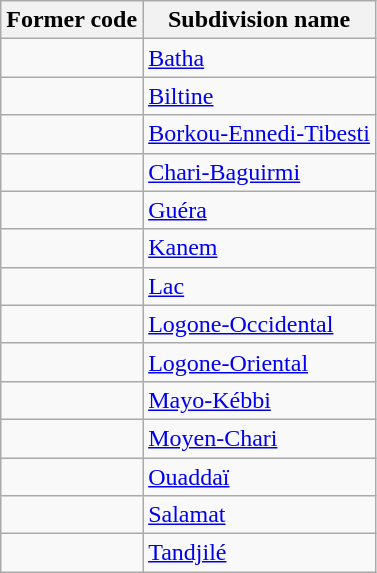<table class="wikitable sortable mw-collapsible">
<tr>
<th>Former code</th>
<th>Subdivision name</th>
</tr>
<tr>
<td></td>
<td><a href='#'>Batha</a></td>
</tr>
<tr>
<td></td>
<td><a href='#'>Biltine</a></td>
</tr>
<tr>
<td></td>
<td><a href='#'>Borkou-Ennedi-Tibesti</a></td>
</tr>
<tr>
<td></td>
<td><a href='#'>Chari-Baguirmi</a></td>
</tr>
<tr>
<td></td>
<td><a href='#'>Guéra</a></td>
</tr>
<tr>
<td></td>
<td><a href='#'>Kanem</a></td>
</tr>
<tr>
<td></td>
<td><a href='#'>Lac</a></td>
</tr>
<tr>
<td></td>
<td><a href='#'>Logone-Occidental</a></td>
</tr>
<tr>
<td></td>
<td><a href='#'>Logone-Oriental</a></td>
</tr>
<tr>
<td></td>
<td><a href='#'>Mayo-Kébbi</a></td>
</tr>
<tr>
<td></td>
<td><a href='#'>Moyen-Chari</a></td>
</tr>
<tr>
<td></td>
<td><a href='#'>Ouaddaï</a></td>
</tr>
<tr>
<td></td>
<td><a href='#'>Salamat</a></td>
</tr>
<tr>
<td></td>
<td><a href='#'>Tandjilé</a></td>
</tr>
</table>
